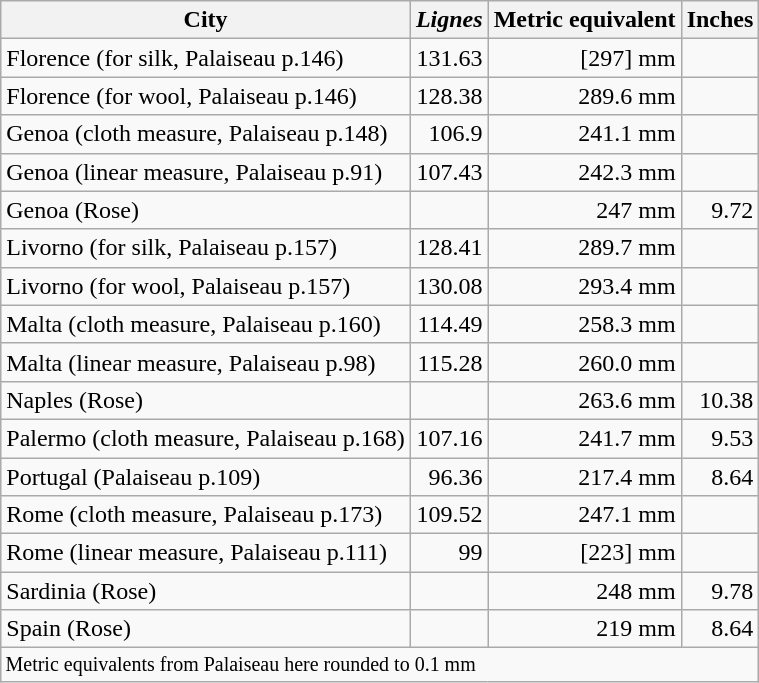<table class="wikitable">
<tr>
<th>City</th>
<th><em>Lignes</em></th>
<th>Metric equivalent</th>
<th>Inches </th>
</tr>
<tr>
<td>Florence (for silk, Palaiseau p.146)</td>
<td align="right">131.63</td>
<td align="right">[297] mm</td>
<td></td>
</tr>
<tr>
<td>Florence (for wool, Palaiseau p.146)</td>
<td align="right">128.38</td>
<td align="right">289.6 mm</td>
<td></td>
</tr>
<tr>
<td>Genoa (cloth measure, Palaiseau p.148)</td>
<td align="right">106.9</td>
<td align="right">241.1 mm</td>
<td></td>
</tr>
<tr>
<td>Genoa (linear measure, Palaiseau p.91)</td>
<td align="right">107.43</td>
<td align="right">242.3 mm</td>
<td></td>
</tr>
<tr>
<td>Genoa (Rose)</td>
<td></td>
<td align="right">247 mm</td>
<td align="right">9.72</td>
</tr>
<tr>
<td>Livorno (for silk, Palaiseau p.157)</td>
<td align="right">128.41</td>
<td align="right">289.7 mm</td>
<td></td>
</tr>
<tr>
<td>Livorno (for wool, Palaiseau p.157)</td>
<td align="right">130.08</td>
<td align="right">293.4 mm</td>
<td></td>
</tr>
<tr>
<td>Malta (cloth measure, Palaiseau p.160)</td>
<td align="right">114.49</td>
<td align="right">258.3 mm</td>
<td></td>
</tr>
<tr>
<td>Malta (linear measure, Palaiseau p.98)</td>
<td align="right">115.28</td>
<td align="right">260.0 mm</td>
<td></td>
</tr>
<tr>
<td>Naples (Rose)</td>
<td></td>
<td align="right">263.6 mm</td>
<td align="right">10.38</td>
</tr>
<tr>
<td>Palermo (cloth measure, Palaiseau p.168)</td>
<td align="right">107.16</td>
<td align="right">241.7 mm</td>
<td align="right">9.53</td>
</tr>
<tr>
<td>Portugal (Palaiseau p.109)</td>
<td align="right">96.36</td>
<td align="right">217.4 mm</td>
<td align="right">8.64</td>
</tr>
<tr>
<td>Rome (cloth measure, Palaiseau p.173)</td>
<td align="right">109.52</td>
<td align="right">247.1 mm</td>
<td></td>
</tr>
<tr>
<td>Rome (linear measure, Palaiseau p.111)</td>
<td align="right">99</td>
<td align="right">[223] mm</td>
<td></td>
</tr>
<tr>
<td>Sardinia (Rose)</td>
<td></td>
<td align="right">248 mm</td>
<td align="right">9.78</td>
</tr>
<tr>
<td>Spain (Rose)</td>
<td></td>
<td align="right">219 mm</td>
<td align="right">8.64</td>
</tr>
<tr>
<td colspan=4 style= "font-size:smaller">Metric equivalents from Palaiseau here rounded to 0.1 mm</td>
</tr>
</table>
